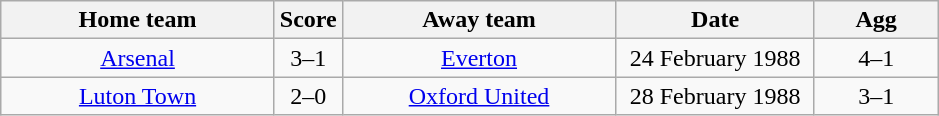<table class="wikitable" style="text-align:center">
<tr>
<th width=175>Home team</th>
<th width=20>Score</th>
<th width=175>Away team</th>
<th width=125>Date</th>
<th width=75>Agg</th>
</tr>
<tr>
<td><a href='#'>Arsenal</a></td>
<td>3–1</td>
<td><a href='#'>Everton</a></td>
<td>24 February 1988</td>
<td>4–1</td>
</tr>
<tr>
<td><a href='#'>Luton Town</a></td>
<td>2–0</td>
<td><a href='#'>Oxford United</a></td>
<td>28 February 1988</td>
<td>3–1</td>
</tr>
</table>
